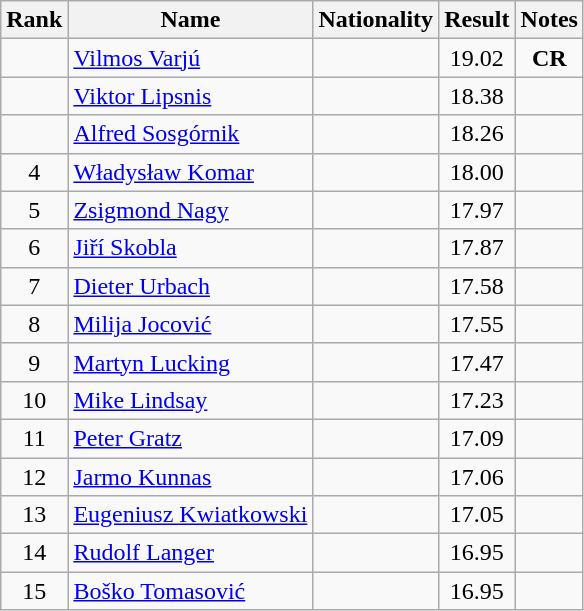<table class="wikitable sortable" style="text-align:center">
<tr>
<th>Rank</th>
<th>Name</th>
<th>Nationality</th>
<th>Result</th>
<th>Notes</th>
</tr>
<tr>
<td></td>
<td align=left><a href='#'>Vilmos Varjú</a></td>
<td align=left></td>
<td>19.02</td>
<td><strong>CR</strong></td>
</tr>
<tr>
<td></td>
<td align=left><a href='#'>Viktor Lipsnis</a></td>
<td align=left></td>
<td>18.38</td>
<td></td>
</tr>
<tr>
<td></td>
<td align=left><a href='#'>Alfred Sosgórnik</a></td>
<td align=left></td>
<td>18.26</td>
<td></td>
</tr>
<tr>
<td>4</td>
<td align=left><a href='#'>Władysław Komar</a></td>
<td align=left></td>
<td>18.00</td>
<td></td>
</tr>
<tr>
<td>5</td>
<td align=left><a href='#'>Zsigmond Nagy</a></td>
<td align=left></td>
<td>17.97</td>
<td></td>
</tr>
<tr>
<td>6</td>
<td align=left><a href='#'>Jiří Skobla</a></td>
<td align=left></td>
<td>17.87</td>
<td></td>
</tr>
<tr>
<td>7</td>
<td align=left><a href='#'>Dieter Urbach</a></td>
<td align=left></td>
<td>17.58</td>
<td></td>
</tr>
<tr>
<td>8</td>
<td align=left><a href='#'>Milija Jocović</a></td>
<td align=left></td>
<td>17.55</td>
<td></td>
</tr>
<tr>
<td>9</td>
<td align=left><a href='#'>Martyn Lucking</a></td>
<td align=left></td>
<td>17.47</td>
<td></td>
</tr>
<tr>
<td>10</td>
<td align=left><a href='#'>Mike Lindsay</a></td>
<td align=left></td>
<td>17.23</td>
<td></td>
</tr>
<tr>
<td>11</td>
<td align=left><a href='#'>Peter Gratz</a></td>
<td align=left></td>
<td>17.09</td>
<td></td>
</tr>
<tr>
<td>12</td>
<td align=left><a href='#'>Jarmo Kunnas</a></td>
<td align=left></td>
<td>17.06</td>
<td></td>
</tr>
<tr>
<td>13</td>
<td align=left><a href='#'>Eugeniusz Kwiatkowski</a></td>
<td align=left></td>
<td>17.05</td>
<td></td>
</tr>
<tr>
<td>14</td>
<td align=left><a href='#'>Rudolf Langer</a></td>
<td align=left></td>
<td>16.95</td>
<td></td>
</tr>
<tr>
<td>15</td>
<td align=left><a href='#'>Boško Tomasović</a></td>
<td align=left></td>
<td>16.95</td>
<td></td>
</tr>
</table>
